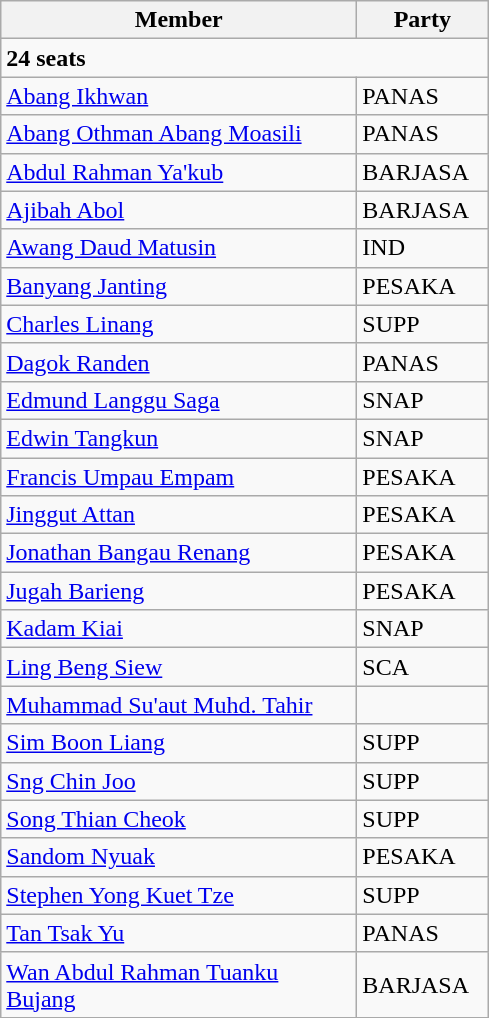<table class="wikitable sortable">
<tr>
<th style="width:230px;">Member</th>
<th style="width:80px;">Party</th>
</tr>
<tr>
<td colspan="2"><strong>24 seats</strong></td>
</tr>
<tr>
<td><a href='#'>Abang Ikhwan</a></td>
<td>PANAS</td>
</tr>
<tr>
<td><a href='#'>Abang Othman Abang Moasili</a></td>
<td>PANAS</td>
</tr>
<tr>
<td><a href='#'>Abdul Rahman Ya'kub</a></td>
<td>BARJASA</td>
</tr>
<tr>
<td><a href='#'>Ajibah Abol</a></td>
<td>BARJASA</td>
</tr>
<tr>
<td><a href='#'>Awang Daud Matusin</a></td>
<td>IND</td>
</tr>
<tr>
<td><a href='#'>Banyang Janting</a></td>
<td>PESAKA</td>
</tr>
<tr>
<td><a href='#'>Charles Linang</a></td>
<td>SUPP</td>
</tr>
<tr>
<td><a href='#'>Dagok Randen</a></td>
<td>PANAS</td>
</tr>
<tr>
<td><a href='#'>Edmund Langgu Saga</a></td>
<td>SNAP</td>
</tr>
<tr>
<td><a href='#'>Edwin Tangkun</a></td>
<td>SNAP</td>
</tr>
<tr>
<td><a href='#'>Francis Umpau Empam</a></td>
<td>PESAKA</td>
</tr>
<tr>
<td><a href='#'>Jinggut Attan</a></td>
<td>PESAKA</td>
</tr>
<tr>
<td><a href='#'>Jonathan Bangau Renang</a></td>
<td>PESAKA</td>
</tr>
<tr>
<td><a href='#'>Jugah Barieng</a></td>
<td>PESAKA</td>
</tr>
<tr>
<td><a href='#'>Kadam Kiai</a></td>
<td>SNAP</td>
</tr>
<tr>
<td><a href='#'>Ling Beng Siew</a></td>
<td>SCA</td>
</tr>
<tr>
<td><a href='#'>Muhammad Su'aut Muhd. Tahir</a></td>
<td></td>
</tr>
<tr>
<td><a href='#'>Sim Boon Liang</a></td>
<td>SUPP</td>
</tr>
<tr>
<td><a href='#'>Sng Chin Joo</a></td>
<td>SUPP</td>
</tr>
<tr>
<td><a href='#'>Song Thian Cheok</a></td>
<td>SUPP</td>
</tr>
<tr>
<td><a href='#'>Sandom Nyuak</a></td>
<td>PESAKA</td>
</tr>
<tr>
<td><a href='#'>Stephen Yong Kuet Tze</a></td>
<td>SUPP</td>
</tr>
<tr>
<td><a href='#'>Tan Tsak Yu</a></td>
<td>PANAS</td>
</tr>
<tr>
<td><a href='#'>Wan Abdul Rahman Tuanku Bujang</a></td>
<td>BARJASA</td>
</tr>
</table>
